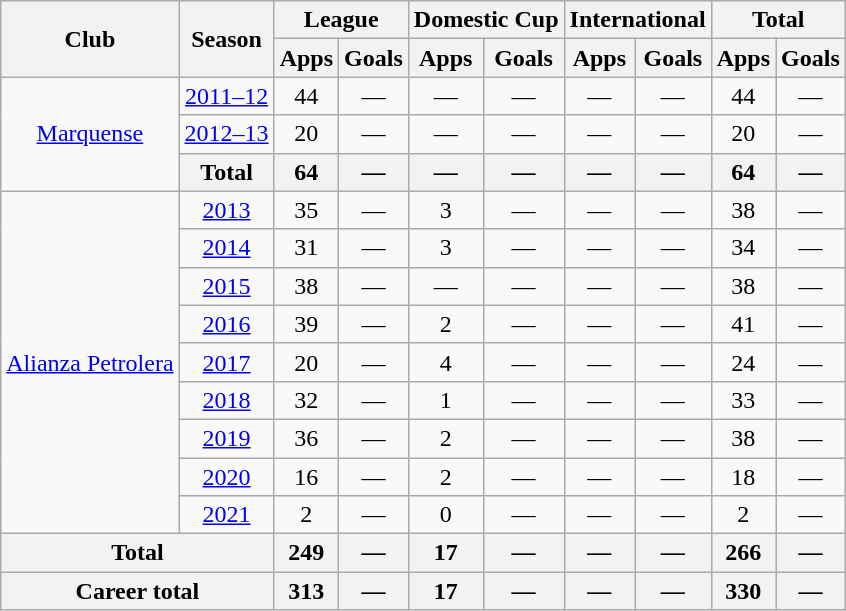<table class="wikitable" style="text-align: center;">
<tr>
<th rowspan="2">Club</th>
<th rowspan="2">Season</th>
<th colspan="2">League</th>
<th colspan="2">Domestic Cup</th>
<th colspan="2">International</th>
<th colspan="2">Total</th>
</tr>
<tr>
<th>Apps</th>
<th>Goals</th>
<th>Apps</th>
<th>Goals</th>
<th>Apps</th>
<th>Goals</th>
<th>Apps</th>
<th>Goals</th>
</tr>
<tr>
<td rowspan="3"><a href='#'>Marquense</a></td>
<td><a href='#'>2011–12</a></td>
<td>44</td>
<td>—</td>
<td>—</td>
<td>—</td>
<td>—</td>
<td>—</td>
<td>44</td>
<td>—</td>
</tr>
<tr>
<td><a href='#'>2012–13</a></td>
<td>20</td>
<td>—</td>
<td>—</td>
<td>—</td>
<td>—</td>
<td>—</td>
<td>20</td>
<td>—</td>
</tr>
<tr>
<th colspan="1">Total</th>
<th>64</th>
<th>—</th>
<th>—</th>
<th>—</th>
<th>—</th>
<th>—</th>
<th>64</th>
<th>—</th>
</tr>
<tr>
<td rowspan="9"><a href='#'>Alianza Petrolera</a></td>
<td><a href='#'>2013</a></td>
<td>35</td>
<td>—</td>
<td>3</td>
<td>—</td>
<td>—</td>
<td>—</td>
<td>38</td>
<td>—</td>
</tr>
<tr>
<td><a href='#'>2014</a></td>
<td>31</td>
<td>—</td>
<td>3</td>
<td>—</td>
<td>—</td>
<td>—</td>
<td>34</td>
<td>—</td>
</tr>
<tr>
<td><a href='#'>2015</a></td>
<td>38</td>
<td>—</td>
<td>—</td>
<td>—</td>
<td>—</td>
<td>—</td>
<td>38</td>
<td>—</td>
</tr>
<tr>
<td><a href='#'>2016</a></td>
<td>39</td>
<td>—</td>
<td>2</td>
<td>—</td>
<td>—</td>
<td>—</td>
<td>41</td>
<td>—</td>
</tr>
<tr>
<td><a href='#'>2017</a></td>
<td>20</td>
<td>—</td>
<td>4</td>
<td>—</td>
<td>—</td>
<td>—</td>
<td>24</td>
<td>—</td>
</tr>
<tr>
<td><a href='#'>2018</a></td>
<td>32</td>
<td>—</td>
<td>1</td>
<td>—</td>
<td>—</td>
<td>—</td>
<td>33</td>
<td>—</td>
</tr>
<tr>
<td><a href='#'>2019</a></td>
<td>36</td>
<td>—</td>
<td>2</td>
<td>—</td>
<td>—</td>
<td>—</td>
<td>38</td>
<td>—</td>
</tr>
<tr>
<td><a href='#'>2020</a></td>
<td>16</td>
<td>—</td>
<td>2</td>
<td>—</td>
<td>—</td>
<td>—</td>
<td>18</td>
<td>—</td>
</tr>
<tr>
<td><a href='#'>2021</a></td>
<td>2</td>
<td>—</td>
<td>0</td>
<td>—</td>
<td>—</td>
<td>—</td>
<td>2</td>
<td>—</td>
</tr>
<tr>
<th colspan="2">Total</th>
<th>249</th>
<th>—</th>
<th>17</th>
<th>—</th>
<th>—</th>
<th>—</th>
<th>266</th>
<th>—</th>
</tr>
<tr>
<th colspan="2">Career total</th>
<th>313</th>
<th>—</th>
<th>17</th>
<th>—</th>
<th>—</th>
<th>—</th>
<th>330</th>
<th>—</th>
</tr>
</table>
